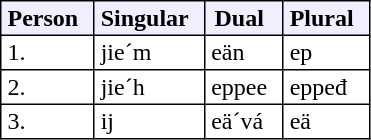<table style="border: 1px #000000 solid; border-collapse: collapse;">
<tr>
<th style="border: 1px #000000 solid; padding: 2px 10px 2px 4px; background-color: #EFEFFF;">Person</th>
<th style="border: 1px #000000 solid; padding: 2px 10px 2px 4px; background-color: #EFEFFF;">Singular</th>
<th style="border: 1px #000000 solid; padding: 2px 10px 2px 4px; background-color: #EFEFFF;">Dual</th>
<th style="border: 1px #000000 solid; padding: 2px 10px 2px 4px; background-color: #EFEFFF;">Plural</th>
</tr>
<tr>
<td style="border: 1px #000000 solid; padding: 2px 10px 2px 4px;">1.</td>
<td style="border: 1px #000000 solid; padding: 2px 10px 2px 4px;">jie´m</td>
<td style="border: 1px #000000 solid; padding: 2px 10px 2px 4px;">eän</td>
<td style="border: 1px #000000 solid; padding: 2px 10px 2px 4px;">ep</td>
</tr>
<tr>
<td style="border: 1px #000000 solid; padding: 2px 10px 2px 4px;">2.</td>
<td style="border: 1px #000000 solid; padding: 2px 10px 2px 4px;">jie´h</td>
<td style="border: 1px #000000 solid; padding: 2px 10px 2px 4px;">eppee</td>
<td style="border: 1px #000000 solid; padding: 2px 10px 2px 4px;">eppeđ</td>
</tr>
<tr>
<td style="border: 1px #000000 solid; padding: 2px 10px 2px 4px;">3.</td>
<td style="border: 1px #000000 solid; padding: 2px 10px 2px 4px;">ij</td>
<td style="border: 1px #000000 solid; padding: 2px 10px 2px 4px;">eä´vá</td>
<td style="border: 1px #000000 solid; padding: 2px 10px 2px 4px;">eä</td>
</tr>
</table>
